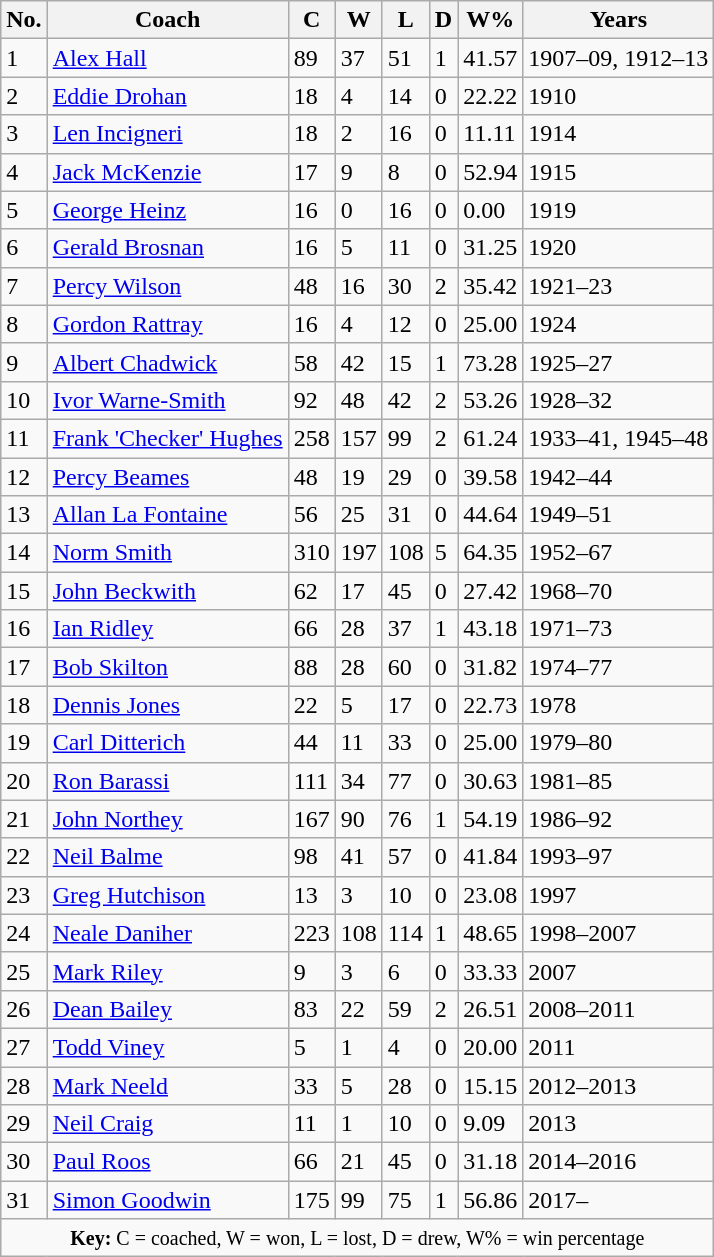<table class="wikitable sortable">
<tr>
<th><strong>No.</strong></th>
<th><strong>Coach</strong></th>
<th><strong>C</strong></th>
<th><strong>W</strong></th>
<th><strong>L</strong></th>
<th><strong>D</strong></th>
<th><strong>W%</strong></th>
<th><strong>Years</strong></th>
</tr>
<tr>
<td>1</td>
<td><a href='#'>Alex Hall</a></td>
<td>89</td>
<td>37</td>
<td>51</td>
<td>1</td>
<td>41.57</td>
<td>1907–09, 1912–13</td>
</tr>
<tr>
<td>2</td>
<td><a href='#'>Eddie Drohan</a></td>
<td>18</td>
<td>4</td>
<td>14</td>
<td>0</td>
<td>22.22</td>
<td>1910</td>
</tr>
<tr>
<td>3</td>
<td><a href='#'>Len Incigneri</a></td>
<td>18</td>
<td>2</td>
<td>16</td>
<td>0</td>
<td>11.11</td>
<td>1914</td>
</tr>
<tr>
<td>4</td>
<td><a href='#'>Jack McKenzie</a></td>
<td>17</td>
<td>9</td>
<td>8</td>
<td>0</td>
<td>52.94</td>
<td>1915</td>
</tr>
<tr>
<td>5</td>
<td><a href='#'>George Heinz</a></td>
<td>16</td>
<td>0</td>
<td>16</td>
<td>0</td>
<td>0.00</td>
<td>1919</td>
</tr>
<tr>
<td>6</td>
<td><a href='#'>Gerald Brosnan</a></td>
<td>16</td>
<td>5</td>
<td>11</td>
<td>0</td>
<td>31.25</td>
<td>1920</td>
</tr>
<tr>
<td>7</td>
<td><a href='#'>Percy Wilson</a></td>
<td>48</td>
<td>16</td>
<td>30</td>
<td>2</td>
<td>35.42</td>
<td>1921–23</td>
</tr>
<tr>
<td>8</td>
<td><a href='#'>Gordon Rattray</a></td>
<td>16</td>
<td>4</td>
<td>12</td>
<td>0</td>
<td>25.00</td>
<td>1924</td>
</tr>
<tr>
<td>9</td>
<td><a href='#'>Albert Chadwick</a></td>
<td>58</td>
<td>42</td>
<td>15</td>
<td>1</td>
<td>73.28</td>
<td>1925–27</td>
</tr>
<tr>
<td>10</td>
<td><a href='#'>Ivor Warne-Smith</a></td>
<td>92</td>
<td>48</td>
<td>42</td>
<td>2</td>
<td>53.26</td>
<td>1928–32</td>
</tr>
<tr>
<td>11</td>
<td><a href='#'>Frank 'Checker' Hughes</a></td>
<td>258</td>
<td>157</td>
<td>99</td>
<td>2</td>
<td>61.24</td>
<td>1933–41, 1945–48</td>
</tr>
<tr>
<td>12</td>
<td><a href='#'>Percy Beames</a></td>
<td>48</td>
<td>19</td>
<td>29</td>
<td>0</td>
<td>39.58</td>
<td>1942–44</td>
</tr>
<tr>
<td>13</td>
<td><a href='#'>Allan La Fontaine</a></td>
<td>56</td>
<td>25</td>
<td>31</td>
<td>0</td>
<td>44.64</td>
<td>1949–51</td>
</tr>
<tr>
<td>14</td>
<td><a href='#'>Norm Smith</a></td>
<td>310</td>
<td>197</td>
<td>108</td>
<td>5</td>
<td>64.35</td>
<td>1952–67</td>
</tr>
<tr>
<td>15</td>
<td><a href='#'>John Beckwith</a></td>
<td>62</td>
<td>17</td>
<td>45</td>
<td>0</td>
<td>27.42</td>
<td>1968–70</td>
</tr>
<tr>
<td>16</td>
<td><a href='#'>Ian Ridley</a></td>
<td>66</td>
<td>28</td>
<td>37</td>
<td>1</td>
<td>43.18</td>
<td>1971–73</td>
</tr>
<tr>
<td>17</td>
<td><a href='#'>Bob Skilton</a></td>
<td>88</td>
<td>28</td>
<td>60</td>
<td>0</td>
<td>31.82</td>
<td>1974–77</td>
</tr>
<tr>
<td>18</td>
<td><a href='#'>Dennis Jones</a></td>
<td>22</td>
<td>5</td>
<td>17</td>
<td>0</td>
<td>22.73</td>
<td>1978</td>
</tr>
<tr>
<td>19</td>
<td><a href='#'>Carl Ditterich</a></td>
<td>44</td>
<td>11</td>
<td>33</td>
<td>0</td>
<td>25.00</td>
<td>1979–80</td>
</tr>
<tr>
<td>20</td>
<td><a href='#'>Ron Barassi</a></td>
<td>111</td>
<td>34</td>
<td>77</td>
<td>0</td>
<td>30.63</td>
<td>1981–85</td>
</tr>
<tr>
<td>21</td>
<td><a href='#'>John Northey</a></td>
<td>167</td>
<td>90</td>
<td>76</td>
<td>1</td>
<td>54.19</td>
<td>1986–92</td>
</tr>
<tr>
<td>22</td>
<td><a href='#'>Neil Balme</a></td>
<td>98</td>
<td>41</td>
<td>57</td>
<td>0</td>
<td>41.84</td>
<td>1993–97</td>
</tr>
<tr>
<td>23</td>
<td><a href='#'>Greg Hutchison</a></td>
<td>13</td>
<td>3</td>
<td>10</td>
<td>0</td>
<td>23.08</td>
<td>1997</td>
</tr>
<tr>
<td>24</td>
<td><a href='#'>Neale Daniher</a></td>
<td>223</td>
<td>108</td>
<td>114</td>
<td>1</td>
<td>48.65</td>
<td>1998–2007</td>
</tr>
<tr>
<td>25</td>
<td><a href='#'>Mark Riley</a></td>
<td>9</td>
<td>3</td>
<td>6</td>
<td>0</td>
<td>33.33</td>
<td>2007</td>
</tr>
<tr>
<td>26</td>
<td><a href='#'>Dean Bailey</a></td>
<td>83</td>
<td>22</td>
<td>59</td>
<td>2</td>
<td>26.51</td>
<td>2008–2011</td>
</tr>
<tr>
<td>27</td>
<td><a href='#'>Todd Viney</a></td>
<td>5</td>
<td>1</td>
<td>4</td>
<td>0</td>
<td>20.00</td>
<td>2011</td>
</tr>
<tr>
<td>28</td>
<td><a href='#'>Mark Neeld</a></td>
<td>33</td>
<td>5</td>
<td>28</td>
<td>0</td>
<td>15.15</td>
<td>2012–2013</td>
</tr>
<tr>
<td>29</td>
<td><a href='#'>Neil Craig</a></td>
<td>11</td>
<td>1</td>
<td>10</td>
<td>0</td>
<td>9.09</td>
<td>2013</td>
</tr>
<tr>
<td>30</td>
<td><a href='#'>Paul Roos</a></td>
<td>66</td>
<td>21</td>
<td>45</td>
<td>0</td>
<td>31.18</td>
<td>2014–2016</td>
</tr>
<tr>
<td>31</td>
<td><a href='#'>Simon Goodwin</a></td>
<td>175</td>
<td>99</td>
<td>75</td>
<td>1</td>
<td>56.86</td>
<td>2017–</td>
</tr>
<tr class="sortbottom">
<td colspan="8" style="text-align:center;"><small><strong>Key:</strong> C = coached, W = won, L = lost, D = drew, W% = win percentage</small></td>
</tr>
</table>
